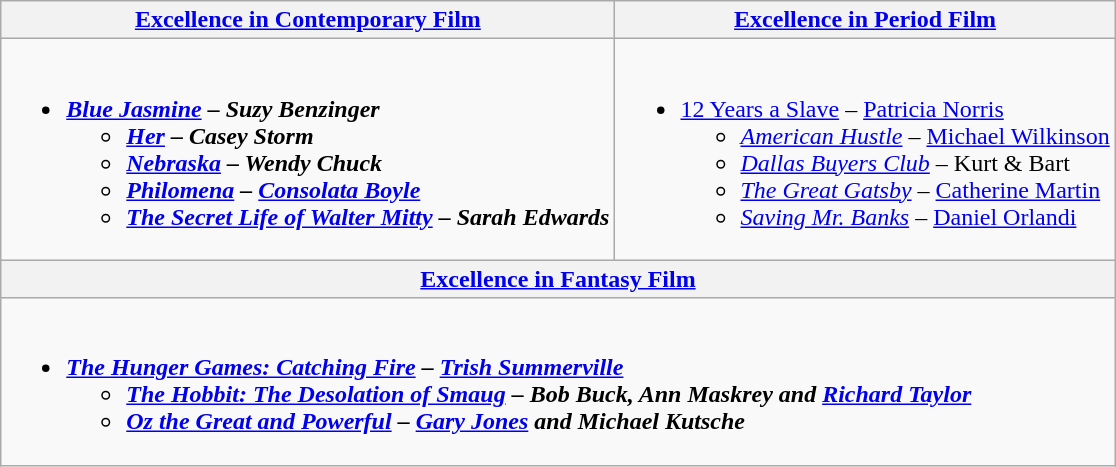<table class=wikitable style="width=100%">
<tr>
<th style="width=50%"><a href='#'>Excellence in Contemporary Film</a></th>
<th style="width=50%"><a href='#'>Excellence in Period Film</a></th>
</tr>
<tr>
<td valign="top"><br><ul><li><strong><em><a href='#'>Blue Jasmine</a><em> – Suzy Benzinger<strong><ul><li></em><a href='#'>Her</a><em> – Casey Storm</li><li></em><a href='#'>Nebraska</a><em> – Wendy Chuck</li><li></em><a href='#'>Philomena</a><em> – <a href='#'>Consolata Boyle</a></li><li></em><a href='#'>The Secret Life of Walter Mitty</a><em> – Sarah Edwards</li></ul></li></ul></td>
<td valign="top"><br><ul><li></em></strong><a href='#'>12 Years a Slave</a></em> – <a href='#'>Patricia Norris</a></strong><ul><li><em><a href='#'>American Hustle</a></em> – <a href='#'>Michael Wilkinson</a></li><li><em><a href='#'>Dallas Buyers Club</a></em> – Kurt & Bart</li><li><em><a href='#'>The Great Gatsby</a></em> – <a href='#'>Catherine Martin</a></li><li><em><a href='#'>Saving Mr. Banks</a></em> – <a href='#'>Daniel Orlandi</a></li></ul></li></ul></td>
</tr>
<tr>
<th style="width=50%" colspan="2"><a href='#'>Excellence in Fantasy Film</a></th>
</tr>
<tr>
<td valign="top" colspan="2"><br><ul><li><strong><em><a href='#'>The Hunger Games: Catching Fire</a><em> – <a href='#'>Trish Summerville</a><strong><ul><li></em><a href='#'>The Hobbit: The Desolation of Smaug</a><em> – Bob Buck, Ann Maskrey and <a href='#'>Richard Taylor</a></li><li></em><a href='#'>Oz the Great and Powerful</a><em> – <a href='#'>Gary Jones</a> and Michael Kutsche</li></ul></li></ul></td>
</tr>
</table>
